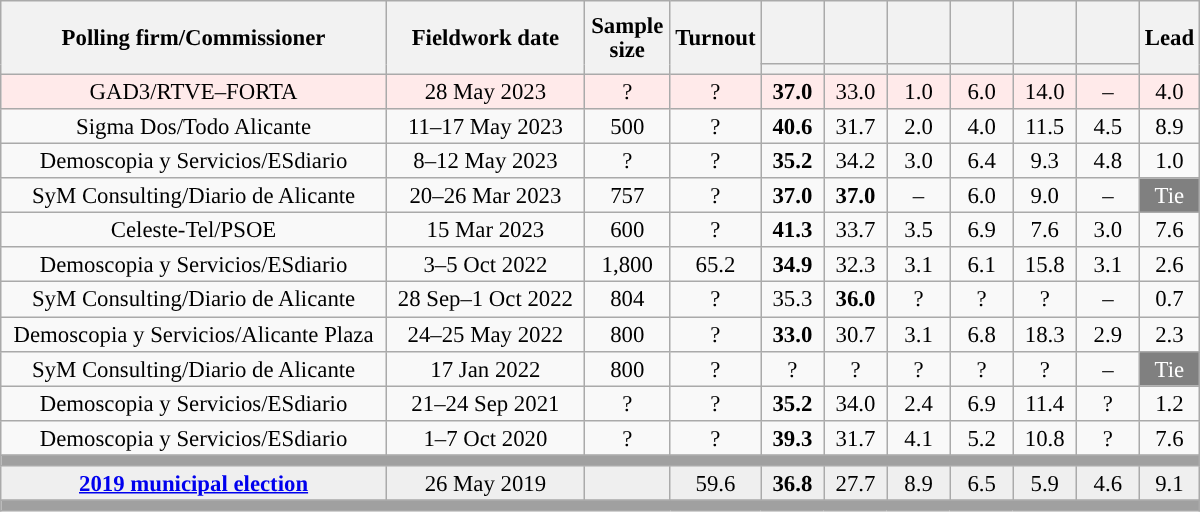<table class="wikitable collapsible collapsed" style="text-align:center; font-size:95%; line-height:16px;">
<tr style="height:42px;">
<th style="width:250px;" rowspan="2">Polling firm/Commissioner</th>
<th style="width:125px;" rowspan="2">Fieldwork date</th>
<th style="width:50px;" rowspan="2">Sample size</th>
<th style="width:45px;" rowspan="2">Turnout</th>
<th style="width:35px;"></th>
<th style="width:35px;"></th>
<th style="width:35px;"></th>
<th style="width:35px;"></th>
<th style="width:35px;"></th>
<th style="width:35px;"></th>
<th style="width:30px;" rowspan="2">Lead</th>
</tr>
<tr>
<th style="color:inherit;background:"></th>
<th style="color:inherit;background:"></th>
<th style="color:inherit;background:"></th>
<th style="color:inherit;background:"></th>
<th style="color:inherit;background:"></th>
<th style="color:inherit;background:"></th>
</tr>
<tr style="background:#FFEAEA;">
<td>GAD3/RTVE–FORTA</td>
<td>28 May 2023</td>
<td>?</td>
<td>?</td>
<td><strong>37.0</strong><br></td>
<td>33.0<br></td>
<td>1.0<br></td>
<td>6.0<br></td>
<td>14.0<br></td>
<td>–</td>
<td style="background:">4.0</td>
</tr>
<tr>
<td>Sigma Dos/Todo Alicante</td>
<td>11–17 May 2023</td>
<td>500</td>
<td>?</td>
<td><strong>40.6</strong><br></td>
<td>31.7<br></td>
<td>2.0<br></td>
<td>4.0<br></td>
<td>11.5<br></td>
<td>4.5<br></td>
<td style="background:">8.9</td>
</tr>
<tr>
<td>Demoscopia y Servicios/ESdiario</td>
<td>8–12 May 2023</td>
<td>?</td>
<td>?</td>
<td><strong>35.2</strong><br></td>
<td>34.2<br></td>
<td>3.0<br></td>
<td>6.4<br></td>
<td>9.3<br></td>
<td>4.8<br></td>
<td style="background:">1.0</td>
</tr>
<tr>
<td>SyM Consulting/Diario de Alicante</td>
<td>20–26 Mar 2023</td>
<td>757</td>
<td>?</td>
<td><strong>37.0</strong><br></td>
<td><strong>37.0</strong><br></td>
<td>–</td>
<td>6.0<br></td>
<td>9.0<br></td>
<td>–</td>
<td style="background:grey; color:white;">Tie</td>
</tr>
<tr>
<td>Celeste-Tel/PSOE</td>
<td>15 Mar 2023</td>
<td>600</td>
<td>?</td>
<td><strong>41.3</strong><br></td>
<td>33.7<br></td>
<td>3.5<br></td>
<td>6.9<br></td>
<td>7.6<br></td>
<td>3.0<br></td>
<td style="background:">7.6</td>
</tr>
<tr>
<td>Demoscopia y Servicios/ESdiario</td>
<td>3–5 Oct 2022</td>
<td>1,800</td>
<td>65.2</td>
<td><strong>34.9</strong><br></td>
<td>32.3<br></td>
<td>3.1<br></td>
<td>6.1<br></td>
<td>15.8<br></td>
<td>3.1<br></td>
<td style="background:">2.6</td>
</tr>
<tr>
<td>SyM Consulting/Diario de Alicante</td>
<td>28 Sep–1 Oct 2022</td>
<td>804</td>
<td>?</td>
<td>35.3<br></td>
<td><strong>36.0</strong><br></td>
<td>?<br></td>
<td>?<br></td>
<td>?<br></td>
<td>–</td>
<td style="background:">0.7</td>
</tr>
<tr>
<td>Demoscopia y Servicios/Alicante Plaza</td>
<td>24–25 May 2022</td>
<td>800</td>
<td>?</td>
<td><strong>33.0</strong><br></td>
<td>30.7<br></td>
<td>3.1<br></td>
<td>6.8<br></td>
<td>18.3<br></td>
<td>2.9<br></td>
<td style="background:">2.3</td>
</tr>
<tr>
<td>SyM Consulting/Diario de Alicante</td>
<td>17 Jan 2022</td>
<td>800</td>
<td>?</td>
<td>?<br></td>
<td>?<br></td>
<td>?<br></td>
<td>?<br></td>
<td>?<br></td>
<td>–</td>
<td style="background:grey; color:white;">Tie</td>
</tr>
<tr>
<td>Demoscopia y Servicios/ESdiario</td>
<td>21–24 Sep 2021</td>
<td>?</td>
<td>?</td>
<td><strong>35.2</strong><br></td>
<td>34.0<br></td>
<td>2.4<br></td>
<td>6.9<br></td>
<td>11.4<br></td>
<td>?<br></td>
<td style="background:">1.2</td>
</tr>
<tr>
<td>Demoscopia y Servicios/ESdiario</td>
<td>1–7 Oct 2020</td>
<td>?</td>
<td>?</td>
<td><strong>39.3</strong><br></td>
<td>31.7<br></td>
<td>4.1<br></td>
<td>5.2<br></td>
<td>10.8<br></td>
<td>?<br></td>
<td style="background:">7.6</td>
</tr>
<tr>
<td colspan="11" style="background:#A0A0A0"></td>
</tr>
<tr style="background:#EFEFEF;">
<td><strong><a href='#'>2019 municipal election</a></strong></td>
<td>26 May 2019</td>
<td></td>
<td>59.6</td>
<td><strong>36.8</strong><br></td>
<td>27.7<br></td>
<td>8.9<br></td>
<td>6.5<br></td>
<td>5.9<br></td>
<td>4.6<br></td>
<td style="background:">9.1</td>
</tr>
<tr>
<td colspan="11" style="background:#A0A0A0"></td>
</tr>
</table>
